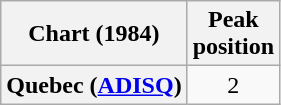<table class="wikitable plainrowheaders" style="text-align:center">
<tr>
<th scope="col">Chart (1984)</th>
<th scope="col">Peak<br>position</th>
</tr>
<tr>
<th scope="row">Quebec (<a href='#'>ADISQ</a>)</th>
<td>2</td>
</tr>
</table>
